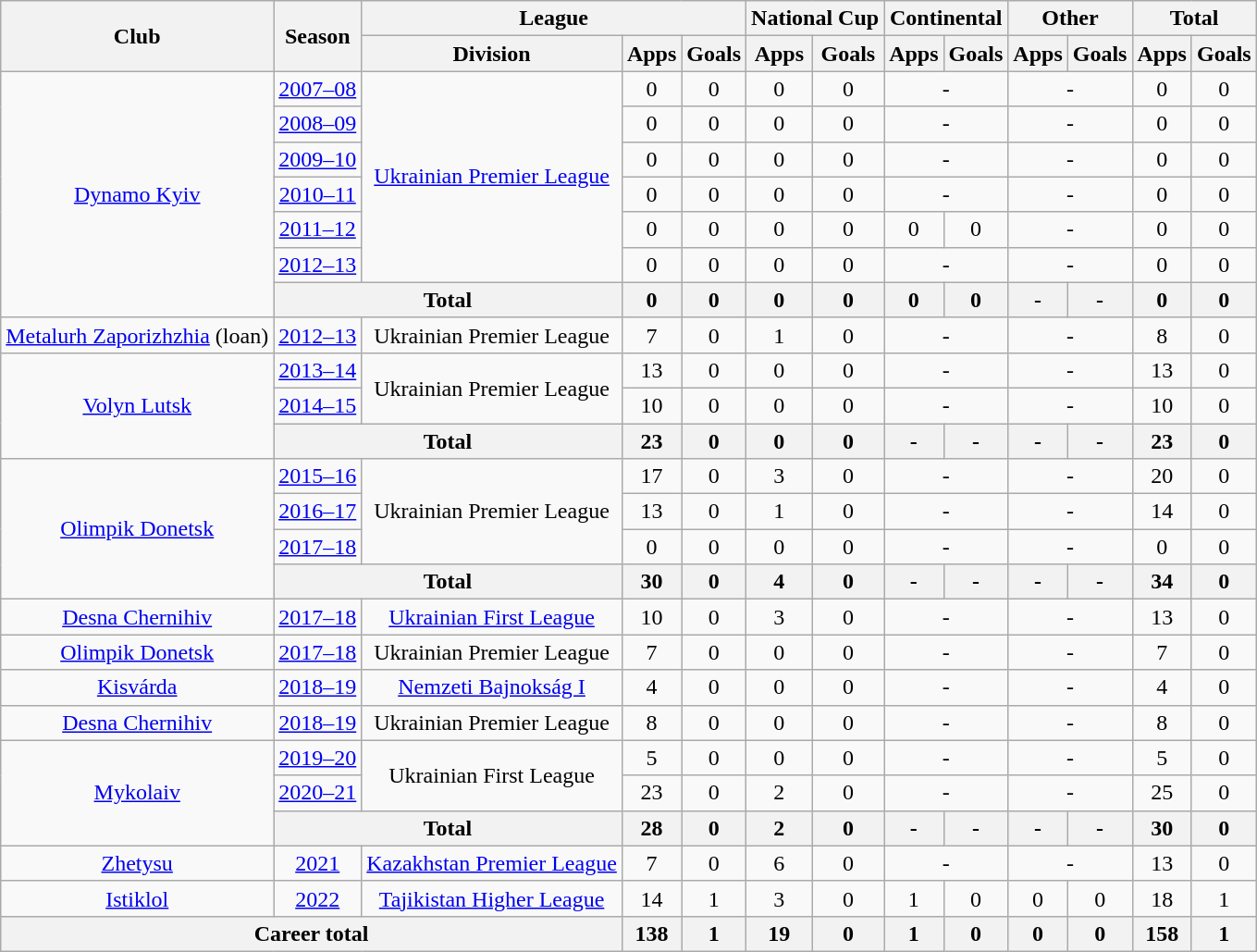<table class="wikitable" style="text-align: center;">
<tr>
<th rowspan="2">Club</th>
<th rowspan="2">Season</th>
<th colspan="3">League</th>
<th colspan="2">National Cup</th>
<th colspan="2">Continental</th>
<th colspan="2">Other</th>
<th colspan="2">Total</th>
</tr>
<tr>
<th>Division</th>
<th>Apps</th>
<th>Goals</th>
<th>Apps</th>
<th>Goals</th>
<th>Apps</th>
<th>Goals</th>
<th>Apps</th>
<th>Goals</th>
<th>Apps</th>
<th>Goals</th>
</tr>
<tr>
<td rowspan="7" valign="center"><a href='#'>Dynamo Kyiv</a></td>
<td><a href='#'>2007–08</a></td>
<td rowspan="6" valign="center"><a href='#'>Ukrainian Premier League</a></td>
<td>0</td>
<td>0</td>
<td>0</td>
<td>0</td>
<td colspan="2">-</td>
<td colspan="2">-</td>
<td>0</td>
<td>0</td>
</tr>
<tr>
<td><a href='#'>2008–09</a></td>
<td>0</td>
<td>0</td>
<td>0</td>
<td>0</td>
<td colspan="2">-</td>
<td colspan="2">-</td>
<td>0</td>
<td>0</td>
</tr>
<tr>
<td><a href='#'>2009–10</a></td>
<td>0</td>
<td>0</td>
<td>0</td>
<td>0</td>
<td colspan="2">-</td>
<td colspan="2">-</td>
<td>0</td>
<td>0</td>
</tr>
<tr>
<td><a href='#'>2010–11</a></td>
<td>0</td>
<td>0</td>
<td>0</td>
<td>0</td>
<td colspan="2">-</td>
<td colspan="2">-</td>
<td>0</td>
<td>0</td>
</tr>
<tr>
<td><a href='#'>2011–12</a></td>
<td>0</td>
<td>0</td>
<td>0</td>
<td>0</td>
<td>0</td>
<td>0</td>
<td colspan="2">-</td>
<td>0</td>
<td>0</td>
</tr>
<tr>
<td><a href='#'>2012–13</a></td>
<td>0</td>
<td>0</td>
<td>0</td>
<td>0</td>
<td colspan="2">-</td>
<td colspan="2">-</td>
<td>0</td>
<td>0</td>
</tr>
<tr>
<th colspan="2">Total</th>
<th>0</th>
<th>0</th>
<th>0</th>
<th>0</th>
<th>0</th>
<th>0</th>
<th>-</th>
<th>-</th>
<th>0</th>
<th>0</th>
</tr>
<tr>
<td rowspan="1" valign="center"><a href='#'>Metalurh Zaporizhzhia</a> (loan)</td>
<td><a href='#'>2012–13</a></td>
<td rowspan="1" valign="center">Ukrainian Premier League</td>
<td>7</td>
<td>0</td>
<td>1</td>
<td>0</td>
<td colspan="2">-</td>
<td colspan="2">-</td>
<td>8</td>
<td>0</td>
</tr>
<tr>
<td rowspan="3" valign="center"><a href='#'>Volyn Lutsk</a></td>
<td><a href='#'>2013–14</a></td>
<td rowspan="2" valign="center">Ukrainian Premier League</td>
<td>13</td>
<td>0</td>
<td>0</td>
<td>0</td>
<td colspan="2">-</td>
<td colspan="2">-</td>
<td>13</td>
<td>0</td>
</tr>
<tr>
<td><a href='#'>2014–15</a></td>
<td>10</td>
<td>0</td>
<td>0</td>
<td>0</td>
<td colspan="2">-</td>
<td colspan="2">-</td>
<td>10</td>
<td>0</td>
</tr>
<tr>
<th colspan="2">Total</th>
<th>23</th>
<th>0</th>
<th>0</th>
<th>0</th>
<th>-</th>
<th>-</th>
<th>-</th>
<th>-</th>
<th>23</th>
<th>0</th>
</tr>
<tr>
<td rowspan="4" valign="center"><a href='#'>Olimpik Donetsk</a></td>
<td><a href='#'>2015–16</a></td>
<td rowspan="3" valign="center">Ukrainian Premier League</td>
<td>17</td>
<td>0</td>
<td>3</td>
<td>0</td>
<td colspan="2">-</td>
<td colspan="2">-</td>
<td>20</td>
<td>0</td>
</tr>
<tr>
<td><a href='#'>2016–17</a></td>
<td>13</td>
<td>0</td>
<td>1</td>
<td>0</td>
<td colspan="2">-</td>
<td colspan="2">-</td>
<td>14</td>
<td>0</td>
</tr>
<tr>
<td><a href='#'>2017–18</a></td>
<td>0</td>
<td>0</td>
<td>0</td>
<td>0</td>
<td colspan="2">-</td>
<td colspan="2">-</td>
<td>0</td>
<td>0</td>
</tr>
<tr>
<th colspan="2">Total</th>
<th>30</th>
<th>0</th>
<th>4</th>
<th>0</th>
<th>-</th>
<th>-</th>
<th>-</th>
<th>-</th>
<th>34</th>
<th>0</th>
</tr>
<tr>
<td rowspan="1" valign="center"><a href='#'>Desna Chernihiv</a></td>
<td><a href='#'>2017–18</a></td>
<td rowspan="1" valign="center"><a href='#'>Ukrainian First League</a></td>
<td>10</td>
<td>0</td>
<td>3</td>
<td>0</td>
<td colspan="2">-</td>
<td colspan="2">-</td>
<td>13</td>
<td>0</td>
</tr>
<tr>
<td rowspan="1" valign="center"><a href='#'>Olimpik Donetsk</a></td>
<td><a href='#'>2017–18</a></td>
<td rowspan="1" valign="center">Ukrainian Premier League</td>
<td>7</td>
<td>0</td>
<td>0</td>
<td>0</td>
<td colspan="2">-</td>
<td colspan="2">-</td>
<td>7</td>
<td>0</td>
</tr>
<tr>
<td rowspan="1" valign="center"><a href='#'>Kisvárda</a></td>
<td><a href='#'>2018–19</a></td>
<td rowspan="1" valign="center"><a href='#'>Nemzeti Bajnokság I</a></td>
<td>4</td>
<td>0</td>
<td>0</td>
<td>0</td>
<td colspan="2">-</td>
<td colspan="2">-</td>
<td>4</td>
<td>0</td>
</tr>
<tr>
<td rowspan="1" valign="center"><a href='#'>Desna Chernihiv</a></td>
<td><a href='#'>2018–19</a></td>
<td rowspan="1" valign="center">Ukrainian Premier League</td>
<td>8</td>
<td>0</td>
<td>0</td>
<td>0</td>
<td colspan="2">-</td>
<td colspan="2">-</td>
<td>8</td>
<td>0</td>
</tr>
<tr>
<td rowspan="3" valign="center"><a href='#'>Mykolaiv</a></td>
<td><a href='#'>2019–20</a></td>
<td rowspan="2" valign="center">Ukrainian First League</td>
<td>5</td>
<td>0</td>
<td>0</td>
<td>0</td>
<td colspan="2">-</td>
<td colspan="2">-</td>
<td>5</td>
<td>0</td>
</tr>
<tr>
<td><a href='#'>2020–21</a></td>
<td>23</td>
<td>0</td>
<td>2</td>
<td>0</td>
<td colspan="2">-</td>
<td colspan="2">-</td>
<td>25</td>
<td>0</td>
</tr>
<tr>
<th colspan="2">Total</th>
<th>28</th>
<th>0</th>
<th>2</th>
<th>0</th>
<th>-</th>
<th>-</th>
<th>-</th>
<th>-</th>
<th>30</th>
<th>0</th>
</tr>
<tr>
<td rowspan="1" valign="center"><a href='#'>Zhetysu</a></td>
<td><a href='#'>2021</a></td>
<td rowspan="1" valign="center"><a href='#'>Kazakhstan Premier League</a></td>
<td>7</td>
<td>0</td>
<td>6</td>
<td>0</td>
<td colspan="2">-</td>
<td colspan="2">-</td>
<td>13</td>
<td>0</td>
</tr>
<tr>
<td rowspan="1" valign="center"><a href='#'>Istiklol</a></td>
<td><a href='#'>2022</a></td>
<td rowspan="1" valign="center"><a href='#'>Tajikistan Higher League</a></td>
<td>14</td>
<td>1</td>
<td>3</td>
<td>0</td>
<td>1</td>
<td>0</td>
<td>0</td>
<td>0</td>
<td>18</td>
<td>1</td>
</tr>
<tr>
<th colspan="3">Career total</th>
<th>138</th>
<th>1</th>
<th>19</th>
<th>0</th>
<th>1</th>
<th>0</th>
<th>0</th>
<th>0</th>
<th>158</th>
<th>1</th>
</tr>
</table>
